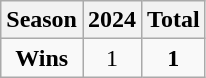<table class=wikitable>
<tr>
<th><strong>Season</strong></th>
<th>2024</th>
<th><strong>Total</strong></th>
</tr>
<tr align=center>
<td><strong>Wins</strong></td>
<td>1</td>
<td><strong>1</strong></td>
</tr>
</table>
